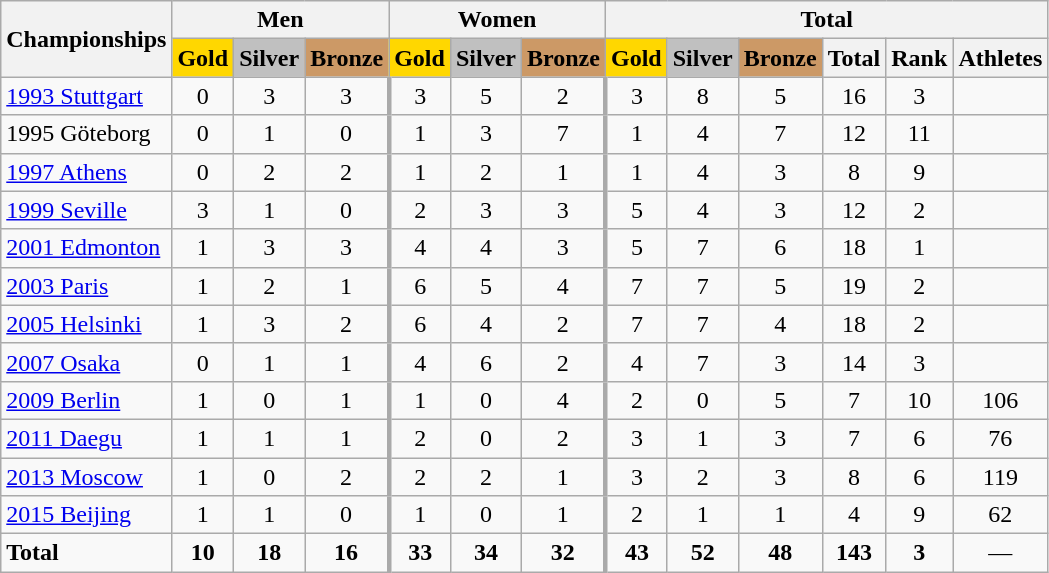<table class="wikitable" style="text-align:center">
<tr>
<th rowspan="2">Championships</th>
<th colspan="3">Men</th>
<th colspan="3">Women</th>
<th colspan="6">Total</th>
</tr>
<tr>
<th style="background-color: gold;">Gold</th>
<th style="background-color: silver;">Silver</th>
<th style="background-color: #cc9966;">Bronze</th>
<th style="background-color: gold;">Gold</th>
<th style="background-color: silver;">Silver</th>
<th style="background-color: #cc9966;">Bronze</th>
<th style="background-color: gold;">Gold</th>
<th style="background-color: silver;">Silver</th>
<th style="background-color: #cc9966;">Bronze</th>
<th>Total</th>
<th>Rank</th>
<th>Athletes</th>
</tr>
<tr>
<td align="left"><a href='#'>1993 Stuttgart</a></td>
<td>0</td>
<td>3</td>
<td>3</td>
<td style="border-left-width: 3px;">3</td>
<td>5</td>
<td>2</td>
<td style="border-left-width: 3px;">3</td>
<td>8</td>
<td>5</td>
<td>16</td>
<td>3</td>
<td></td>
</tr>
<tr>
<td align="left">1995 Göteborg</td>
<td>0</td>
<td>1</td>
<td>0</td>
<td style="border-left-width: 3px;">1</td>
<td>3</td>
<td>7</td>
<td style="border-left-width: 3px;">1</td>
<td>4</td>
<td>7</td>
<td>12</td>
<td>11</td>
<td></td>
</tr>
<tr>
<td align="left"><a href='#'>1997 Athens</a></td>
<td>0</td>
<td>2</td>
<td>2</td>
<td style="border-left-width: 3px;">1</td>
<td>2</td>
<td>1</td>
<td style="border-left-width: 3px;">1</td>
<td>4</td>
<td>3</td>
<td>8</td>
<td>9</td>
<td></td>
</tr>
<tr>
<td align="left"><a href='#'>1999 Seville</a></td>
<td>3</td>
<td>1</td>
<td>0</td>
<td style="border-left-width: 3px;">2</td>
<td>3</td>
<td>3</td>
<td style="border-left-width: 3px;">5</td>
<td>4</td>
<td>3</td>
<td>12</td>
<td>2</td>
<td></td>
</tr>
<tr>
<td align="left"><a href='#'>2001 Edmonton</a></td>
<td>1</td>
<td>3</td>
<td>3</td>
<td style="border-left-width: 3px;">4</td>
<td>4</td>
<td>3</td>
<td style="border-left-width: 3px;">5</td>
<td>7</td>
<td>6</td>
<td>18</td>
<td>1</td>
<td></td>
</tr>
<tr>
<td align="left"><a href='#'>2003 Paris</a></td>
<td>1</td>
<td>2</td>
<td>1</td>
<td style="border-left-width: 3px;">6</td>
<td>5</td>
<td>4</td>
<td style="border-left-width: 3px;">7</td>
<td>7</td>
<td>5</td>
<td>19</td>
<td>2</td>
<td></td>
</tr>
<tr>
<td align="left"><a href='#'>2005 Helsinki</a></td>
<td>1</td>
<td>3</td>
<td>2</td>
<td style="border-left-width: 3px;">6</td>
<td>4</td>
<td>2</td>
<td style="border-left-width: 3px;">7</td>
<td>7</td>
<td>4</td>
<td>18</td>
<td>2</td>
<td></td>
</tr>
<tr>
<td align="left"><a href='#'>2007 Osaka</a></td>
<td>0</td>
<td>1</td>
<td>1</td>
<td style="border-left-width: 3px;">4</td>
<td>6</td>
<td>2</td>
<td style="border-left-width: 3px;">4</td>
<td>7</td>
<td>3</td>
<td>14</td>
<td>3</td>
<td></td>
</tr>
<tr>
<td align="left"><a href='#'>2009 Berlin</a></td>
<td>1</td>
<td>0</td>
<td>1</td>
<td style="border-left-width: 3px;">1</td>
<td>0</td>
<td>4</td>
<td style="border-left-width: 3px;">2</td>
<td>0</td>
<td>5</td>
<td>7</td>
<td>10</td>
<td>106</td>
</tr>
<tr>
<td align="left"><a href='#'>2011 Daegu</a></td>
<td>1</td>
<td>1</td>
<td>1</td>
<td style="border-left-width: 3px;">2</td>
<td>0</td>
<td>2</td>
<td style="border-left-width: 3px;">3</td>
<td>1</td>
<td>3</td>
<td>7</td>
<td>6</td>
<td>76</td>
</tr>
<tr>
<td align="left"><a href='#'>2013 Moscow</a></td>
<td>1</td>
<td>0</td>
<td>2</td>
<td style="border-left-width: 3px;">2</td>
<td>2</td>
<td>1</td>
<td style="border-left-width: 3px;">3</td>
<td>2</td>
<td>3</td>
<td>8</td>
<td>6</td>
<td>119</td>
</tr>
<tr>
<td align="left"><a href='#'>2015 Beijing</a></td>
<td>1</td>
<td>1</td>
<td>0</td>
<td style="border-left-width: 3px;">1</td>
<td>0</td>
<td>1</td>
<td style="border-left-width: 3px;">2</td>
<td>1</td>
<td>1</td>
<td>4</td>
<td>9</td>
<td>62</td>
</tr>
<tr>
<td align="left"><strong>Total</strong></td>
<td><strong>10</strong></td>
<td><strong>18</strong></td>
<td><strong>16</strong></td>
<td style="border-left-width: 3px;"><strong>33</strong></td>
<td><strong>34</strong></td>
<td><strong>32</strong></td>
<td style="border-left-width: 3px;"><strong>43</strong></td>
<td><strong>52</strong></td>
<td><strong>48</strong></td>
<td><strong>143</strong></td>
<td><strong>3</strong></td>
<td>—</td>
</tr>
</table>
